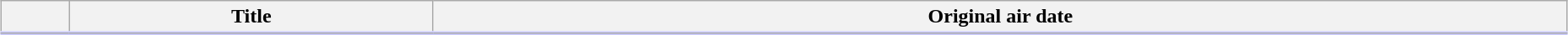<table class="plainrowheaders wikitable" style="width:98%; margin:auto; background:#FFF;">
<tr style="border-bottom: 3px solid #CCF;">
<th></th>
<th>Title</th>
<th>Original air date</th>
</tr>
<tr>
</tr>
</table>
